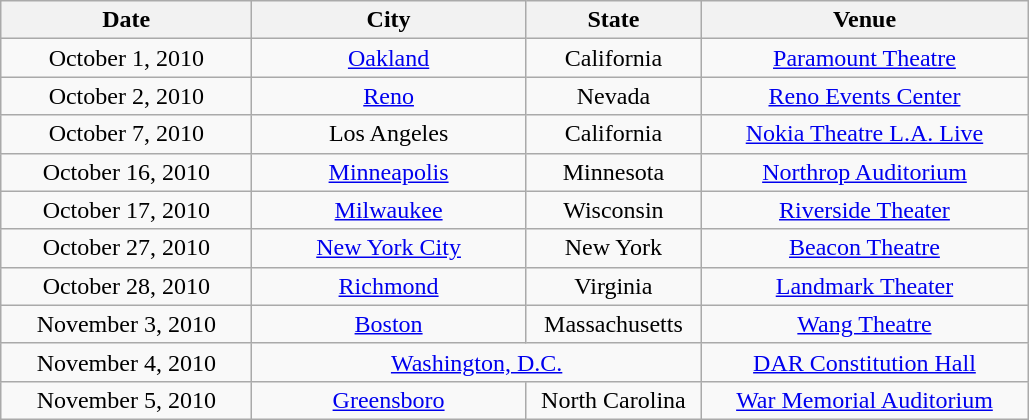<table class="wikitable" style="text-align:center;">
<tr>
<th style="width:160px;">Date</th>
<th style="width:175px;">City</th>
<th style="width:110px;">State</th>
<th style="width:210px;">Venue</th>
</tr>
<tr>
<td>October 1, 2010</td>
<td><a href='#'>Oakland</a></td>
<td>California</td>
<td><a href='#'>Paramount Theatre</a></td>
</tr>
<tr>
<td>October 2, 2010</td>
<td><a href='#'>Reno</a></td>
<td>Nevada</td>
<td><a href='#'>Reno Events Center</a></td>
</tr>
<tr>
<td>October 7, 2010</td>
<td>Los Angeles</td>
<td>California</td>
<td><a href='#'>Nokia Theatre L.A. Live</a></td>
</tr>
<tr>
<td>October 16, 2010</td>
<td><a href='#'>Minneapolis</a></td>
<td>Minnesota</td>
<td><a href='#'>Northrop Auditorium</a></td>
</tr>
<tr>
<td>October 17, 2010</td>
<td><a href='#'>Milwaukee</a></td>
<td>Wisconsin</td>
<td><a href='#'>Riverside Theater</a></td>
</tr>
<tr>
<td>October 27, 2010</td>
<td><a href='#'>New York City</a></td>
<td>New York</td>
<td><a href='#'>Beacon Theatre</a></td>
</tr>
<tr>
<td>October 28, 2010</td>
<td><a href='#'>Richmond</a></td>
<td>Virginia</td>
<td><a href='#'>Landmark Theater</a></td>
</tr>
<tr>
<td>November 3, 2010</td>
<td><a href='#'>Boston</a></td>
<td>Massachusetts</td>
<td><a href='#'>Wang Theatre</a></td>
</tr>
<tr>
<td>November 4, 2010</td>
<td colspan="2"><a href='#'>Washington, D.C.</a></td>
<td><a href='#'>DAR Constitution Hall</a></td>
</tr>
<tr>
<td>November 5, 2010</td>
<td><a href='#'>Greensboro</a></td>
<td>North Carolina</td>
<td><a href='#'>War Memorial Auditorium</a></td>
</tr>
</table>
